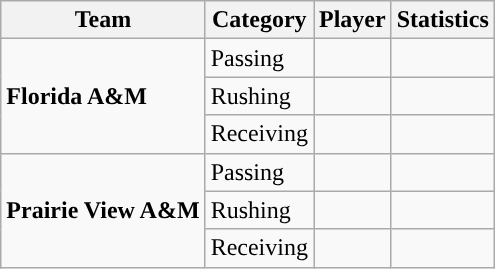<table class="wikitable" style="float: right;">
<tr>
<th>Team</th>
<th>Category</th>
<th>Player</th>
<th>Statistics</th>
</tr>
<tr>
<td rowspan=3><strong>Florida A&M</strong></td>
<td>Passing</td>
<td></td>
<td></td>
</tr>
<tr>
<td>Rushing</td>
<td></td>
<td></td>
</tr>
<tr>
<td>Receiving</td>
<td></td>
<td></td>
</tr>
<tr>
<td rowspan=3><strong>Prairie View A&M</strong></td>
<td>Passing</td>
<td></td>
<td></td>
</tr>
<tr>
<td>Rushing</td>
<td></td>
<td></td>
</tr>
<tr>
<td>Receiving</td>
<td></td>
<td></td>
</tr>
</table>
